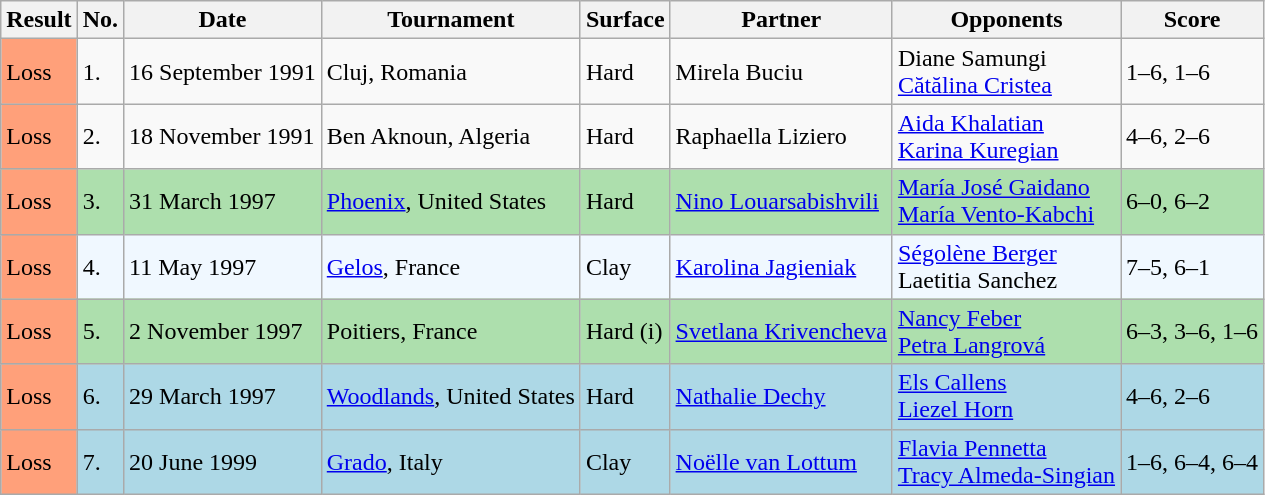<table class="sortable wikitable">
<tr>
<th>Result</th>
<th>No.</th>
<th>Date</th>
<th>Tournament</th>
<th>Surface</th>
<th>Partner</th>
<th>Opponents</th>
<th>Score</th>
</tr>
<tr>
<td style="background:#ffa07a;">Loss</td>
<td>1.</td>
<td>16 September 1991</td>
<td>Cluj, Romania</td>
<td>Hard</td>
<td> Mirela Buciu</td>
<td> Diane Samungi <br>  <a href='#'>Cătălina Cristea</a></td>
<td>1–6, 1–6</td>
</tr>
<tr>
<td style="background:#ffa07a;">Loss</td>
<td>2.</td>
<td>18 November 1991</td>
<td>Ben Aknoun, Algeria</td>
<td>Hard</td>
<td> Raphaella Liziero</td>
<td> <a href='#'>Aida Khalatian</a> <br>  <a href='#'>Karina Kuregian</a></td>
<td>4–6, 2–6</td>
</tr>
<tr style="background:#addfad;">
<td style="background:#ffa07a;">Loss</td>
<td>3.</td>
<td>31 March 1997</td>
<td><a href='#'>Phoenix</a>, United States</td>
<td>Hard</td>
<td> <a href='#'>Nino Louarsabishvili</a></td>
<td> <a href='#'>María José Gaidano</a> <br>  <a href='#'>María Vento-Kabchi</a></td>
<td>6–0, 6–2</td>
</tr>
<tr style="background:#f0f8ff;">
<td style="background:#ffa07a;">Loss</td>
<td>4.</td>
<td>11 May 1997</td>
<td><a href='#'>Gelos</a>, France</td>
<td>Clay</td>
<td> <a href='#'>Karolina Jagieniak</a></td>
<td> <a href='#'>Ségolène Berger</a> <br>  Laetitia Sanchez</td>
<td>7–5, 6–1</td>
</tr>
<tr style="background:#addfad;">
<td style="background:#ffa07a;">Loss</td>
<td>5.</td>
<td>2 November 1997</td>
<td>Poitiers, France</td>
<td>Hard (i)</td>
<td> <a href='#'>Svetlana Krivencheva</a></td>
<td> <a href='#'>Nancy Feber</a> <br>  <a href='#'>Petra Langrová</a></td>
<td>6–3, 3–6, 1–6</td>
</tr>
<tr style="background:lightblue;">
<td style="background:#ffa07a;">Loss</td>
<td>6.</td>
<td>29 March 1997</td>
<td><a href='#'>Woodlands</a>, United States</td>
<td>Hard</td>
<td> <a href='#'>Nathalie Dechy</a></td>
<td> <a href='#'>Els Callens</a> <br>  <a href='#'>Liezel Horn</a></td>
<td>4–6, 2–6</td>
</tr>
<tr style="background:lightblue;">
<td style="background:#ffa07a;">Loss</td>
<td>7.</td>
<td>20 June 1999</td>
<td><a href='#'>Grado</a>, Italy</td>
<td>Clay</td>
<td> <a href='#'>Noëlle van Lottum</a></td>
<td> <a href='#'>Flavia Pennetta</a> <br>  <a href='#'>Tracy Almeda-Singian</a></td>
<td>1–6, 6–4, 6–4</td>
</tr>
</table>
